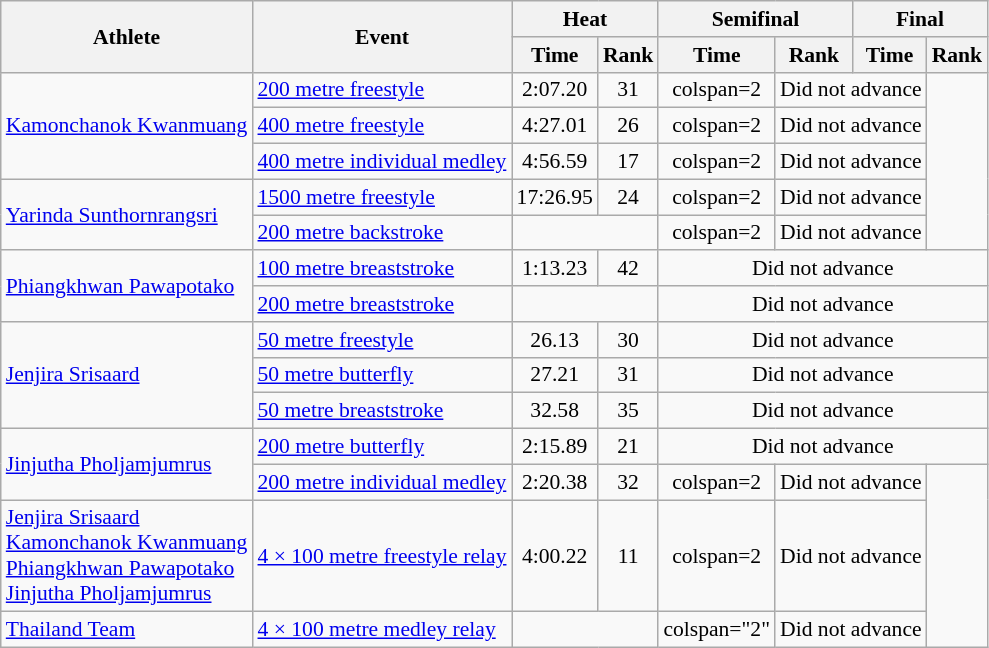<table class="wikitable" style="font-size:90%;">
<tr>
<th rowspan="2">Athlete</th>
<th rowspan="2">Event</th>
<th colspan="2">Heat</th>
<th colspan="2">Semifinal</th>
<th colspan="2">Final</th>
</tr>
<tr>
<th>Time</th>
<th>Rank</th>
<th>Time</th>
<th>Rank</th>
<th>Time</th>
<th>Rank</th>
</tr>
<tr align="center">
<td rowspan="3" align="left"><a href='#'>Kamonchanok Kwanmuang</a></td>
<td align="left"><a href='#'>200 metre freestyle</a></td>
<td>2:07.20</td>
<td>31</td>
<td>colspan=2 </td>
<td colspan=2>Did not advance</td>
</tr>
<tr align="center">
<td align="left"><a href='#'>400 metre freestyle</a></td>
<td>4:27.01</td>
<td>26</td>
<td>colspan=2 </td>
<td colspan=2>Did not advance</td>
</tr>
<tr align="center">
<td align="left"><a href='#'>400 metre individual medley</a></td>
<td>4:56.59</td>
<td>17</td>
<td>colspan=2 </td>
<td colspan=2>Did not advance</td>
</tr>
<tr align="center">
<td rowspan="2" align="left"><a href='#'>Yarinda Sunthornrangsri</a></td>
<td align="left"><a href='#'>1500 metre freestyle</a></td>
<td>17:26.95</td>
<td>24</td>
<td>colspan=2 </td>
<td colspan=2>Did not advance</td>
</tr>
<tr align="center">
<td align="left"><a href='#'>200 metre backstroke</a></td>
<td colspan=2></td>
<td>colspan=2 </td>
<td colspan=2>Did not advance</td>
</tr>
<tr align="center">
<td rowspan="2" align="left"><a href='#'>Phiangkhwan Pawapotako</a></td>
<td align="left"><a href='#'>100 metre breaststroke</a></td>
<td>1:13.23</td>
<td>42</td>
<td colspan=4>Did not advance</td>
</tr>
<tr align="center">
<td align="left"><a href='#'>200 metre breaststroke</a></td>
<td colspan=2></td>
<td colspan=4>Did not advance</td>
</tr>
<tr align="center">
<td rowspan="3" align="left"><a href='#'>Jenjira Srisaard</a></td>
<td align="left"><a href='#'>50 metre freestyle</a></td>
<td>26.13</td>
<td>30</td>
<td colspan=4>Did not advance</td>
</tr>
<tr align="center">
<td align="left"><a href='#'>50 metre butterfly</a></td>
<td>27.21</td>
<td>31</td>
<td colspan=4>Did not advance</td>
</tr>
<tr align="center">
<td align="left"><a href='#'>50 metre breaststroke</a></td>
<td>32.58</td>
<td>35</td>
<td colspan=4>Did not advance</td>
</tr>
<tr align="center">
<td rowspan="2" align="left"><a href='#'>Jinjutha Pholjamjumrus</a></td>
<td align="left"><a href='#'>200 metre butterfly</a></td>
<td>2:15.89</td>
<td>21</td>
<td colspan=4>Did not advance</td>
</tr>
<tr align="center">
<td align="left"><a href='#'>200 metre individual medley</a></td>
<td>2:20.38</td>
<td>32</td>
<td>colspan=2 </td>
<td colspan=2>Did not advance</td>
</tr>
<tr align="center">
<td align="left"><a href='#'>Jenjira Srisaard</a><br><a href='#'>Kamonchanok Kwanmuang</a><br><a href='#'>Phiangkhwan Pawapotako</a><br><a href='#'>Jinjutha Pholjamjumrus</a></td>
<td align="left"><a href='#'>4 × 100 metre freestyle relay</a></td>
<td>4:00.22</td>
<td>11</td>
<td>colspan=2 </td>
<td colspan=2>Did not advance</td>
</tr>
<tr align="center">
<td align="left"><a href='#'>Thailand Team</a></td>
<td align="left"><a href='#'>4 × 100 metre medley relay</a></td>
<td colspan="2"></td>
<td>colspan="2" </td>
<td colspan=2>Did not advance</td>
</tr>
</table>
